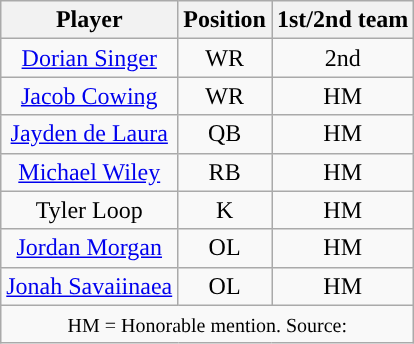<table class="wikitable" style="text-align: center">
<tr align=center>
<th>Player</th>
<th>Position</th>
<th>1st/2nd team</th>
</tr>
<tr>
<td><a href='#'>Dorian Singer</a></td>
<td>WR</td>
<td>2nd</td>
</tr>
<tr>
<td><a href='#'>Jacob Cowing</a></td>
<td>WR</td>
<td>HM</td>
</tr>
<tr>
<td><a href='#'>Jayden de Laura</a></td>
<td>QB</td>
<td>HM</td>
</tr>
<tr>
<td><a href='#'>Michael Wiley</a></td>
<td>RB</td>
<td>HM</td>
</tr>
<tr>
<td>Tyler Loop</td>
<td>K</td>
<td>HM</td>
</tr>
<tr>
<td><a href='#'>Jordan Morgan</a></td>
<td>OL</td>
<td>HM</td>
</tr>
<tr>
<td><a href='#'>Jonah Savaiinaea</a></td>
<td>OL</td>
<td>HM</td>
</tr>
<tr>
<td colspan="3"><small>HM = Honorable mention. Source: </small></td>
</tr>
</table>
